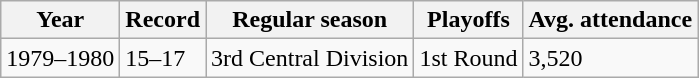<table class="wikitable">
<tr>
<th>Year</th>
<th>Record</th>
<th>Regular season</th>
<th>Playoffs</th>
<th>Avg. attendance</th>
</tr>
<tr>
<td>1979–1980</td>
<td>15–17</td>
<td>3rd Central Division</td>
<td>1st Round</td>
<td>3,520</td>
</tr>
</table>
